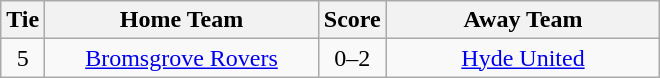<table class="wikitable" style="text-align:center;">
<tr>
<th width=20>Tie</th>
<th width=175>Home Team</th>
<th width=20>Score</th>
<th width=175>Away Team</th>
</tr>
<tr>
<td>5</td>
<td><a href='#'>Bromsgrove Rovers</a></td>
<td>0–2</td>
<td><a href='#'>Hyde United</a></td>
</tr>
</table>
